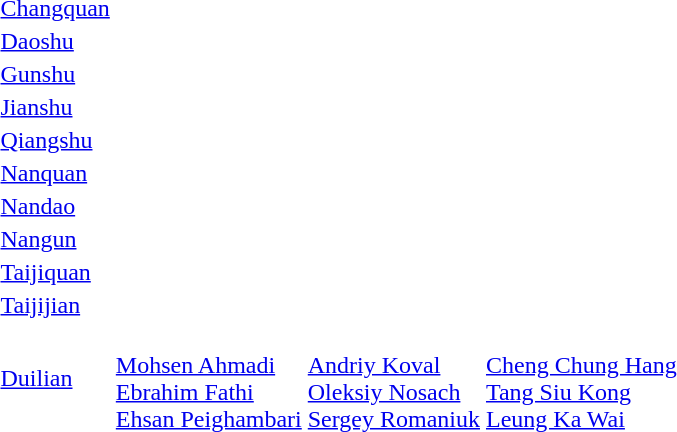<table>
<tr>
<td><a href='#'>Changquan</a></td>
<td></td>
<td></td>
<td></td>
</tr>
<tr>
<td><a href='#'>Daoshu</a></td>
<td></td>
<td></td>
<td></td>
</tr>
<tr>
<td><a href='#'>Gunshu</a></td>
<td></td>
<td></td>
<td></td>
</tr>
<tr>
<td><a href='#'>Jianshu</a></td>
<td></td>
<td></td>
<td></td>
</tr>
<tr>
<td><a href='#'>Qiangshu</a></td>
<td></td>
<td></td>
<td></td>
</tr>
<tr>
<td><a href='#'>Nanquan</a></td>
<td></td>
<td></td>
<td></td>
</tr>
<tr>
<td><a href='#'>Nandao</a></td>
<td></td>
<td></td>
<td></td>
</tr>
<tr>
<td><a href='#'>Nangun</a></td>
<td></td>
<td></td>
<td></td>
</tr>
<tr>
<td><a href='#'>Taijiquan</a></td>
<td></td>
<td></td>
<td></td>
</tr>
<tr>
<td><a href='#'>Taijijian</a></td>
<td></td>
<td></td>
<td></td>
</tr>
<tr>
<td><a href='#'>Duilian</a></td>
<td><br><a href='#'>Mohsen Ahmadi</a><br><a href='#'>Ebrahim Fathi</a><br><a href='#'>Ehsan Peighambari</a></td>
<td><br><a href='#'>Andriy Koval</a><br><a href='#'>Oleksiy Nosach</a><br><a href='#'>Sergey Romaniuk</a></td>
<td><br><a href='#'>Cheng Chung Hang</a><br><a href='#'>Tang Siu Kong</a><br><a href='#'>Leung Ka Wai</a></td>
</tr>
</table>
